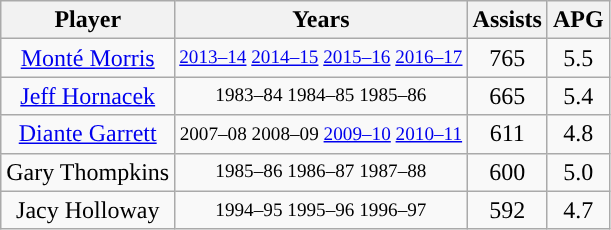<table class="wikitable" style="text-align: center">
<tr align=center>
<th>Player</th>
<th>Years</th>
<th>Assists</th>
<th>APG</th>
</tr>
<tr>
<td><a href='#'>Monté Morris</a></td>
<td style="font-size:80%;"><a href='#'>2013–14</a> <a href='#'>2014–15</a> <a href='#'>2015–16</a> <a href='#'>2016–17</a></td>
<td>765</td>
<td>5.5</td>
</tr>
<tr>
<td><a href='#'>Jeff Hornacek</a></td>
<td style="font-size:80%;">1983–84 1984–85 1985–86</td>
<td>665</td>
<td>5.4</td>
</tr>
<tr>
<td><a href='#'>Diante Garrett</a></td>
<td style="font-size:80%;">2007–08 2008–09 <a href='#'>2009–10</a> <a href='#'>2010–11</a></td>
<td>611</td>
<td>4.8</td>
</tr>
<tr>
<td>Gary Thompkins</td>
<td style="font-size:80%;">1985–86 1986–87 1987–88</td>
<td>600</td>
<td>5.0</td>
</tr>
<tr>
<td>Jacy Holloway</td>
<td style="font-size:80%;">1994–95 1995–96 1996–97</td>
<td>592</td>
<td>4.7</td>
</tr>
</table>
